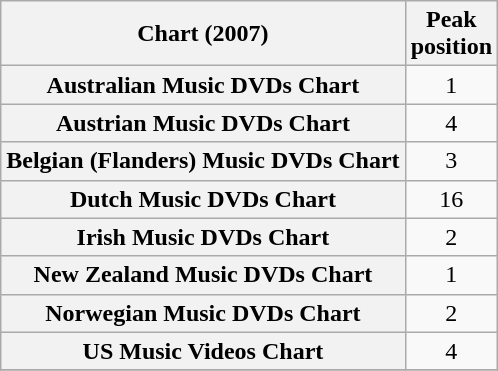<table class="wikitable plainrowheaders sortable" style="text-align:center;" border="1">
<tr>
<th scope="col">Chart (2007)</th>
<th scope="col">Peak<br>position</th>
</tr>
<tr>
<th scope="row">Australian Music DVDs Chart</th>
<td>1</td>
</tr>
<tr>
<th scope="row">Austrian Music DVDs Chart</th>
<td>4</td>
</tr>
<tr>
<th scope="row">Belgian (Flanders) Music DVDs Chart</th>
<td>3</td>
</tr>
<tr>
<th scope="row">Dutch Music DVDs Chart</th>
<td>16</td>
</tr>
<tr>
<th scope="row">Irish Music DVDs Chart</th>
<td>2</td>
</tr>
<tr>
<th scope="row">New Zealand Music DVDs Chart</th>
<td>1</td>
</tr>
<tr>
<th scope="row">Norwegian Music DVDs Chart</th>
<td>2</td>
</tr>
<tr>
<th scope="row">US Music Videos Chart</th>
<td>4</td>
</tr>
<tr>
</tr>
</table>
